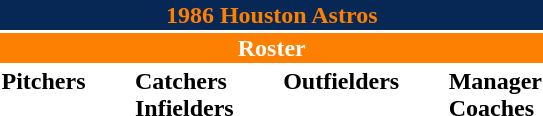<table class="toccolours" style="text-align: left;">
<tr>
<th colspan="10" style="background-color: #072854; color: #FF7F00; text-align: center;">1986 Houston Astros</th>
</tr>
<tr>
<td colspan="10" style="background-color: #FF7F00; color: white; text-align: center;"><strong>Roster</strong></td>
</tr>
<tr>
<td valign="top"><strong>Pitchers</strong><br>
















</td>
<td width="25px"></td>
<td valign="top"><strong>Catchers</strong><br>



<strong>Infielders</strong>









</td>
<td width="25px"></td>
<td valign="top"><strong>Outfielders</strong><br>







</td>
<td width="25px"></td>
<td valign="top"><strong>Manager</strong><br>
<strong>Coaches</strong>




</td>
</tr>
</table>
